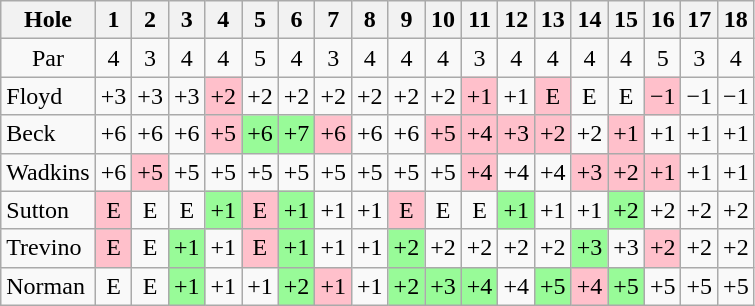<table class="wikitable" style="text-align:center">
<tr>
<th>Hole</th>
<th> 1 </th>
<th> 2 </th>
<th> 3 </th>
<th> 4 </th>
<th> 5 </th>
<th> 6 </th>
<th> 7 </th>
<th> 8 </th>
<th> 9 </th>
<th>10</th>
<th>11</th>
<th>12</th>
<th>13</th>
<th>14</th>
<th>15</th>
<th>16</th>
<th>17</th>
<th>18</th>
</tr>
<tr>
<td>Par</td>
<td>4</td>
<td>3</td>
<td>4</td>
<td>4</td>
<td>5</td>
<td>4</td>
<td>3</td>
<td>4</td>
<td>4</td>
<td>4</td>
<td>3</td>
<td>4</td>
<td>4</td>
<td>4</td>
<td>4</td>
<td>5</td>
<td>3</td>
<td>4</td>
</tr>
<tr>
<td align=left> Floyd</td>
<td>+3</td>
<td>+3</td>
<td>+3</td>
<td style="background: Pink;">+2</td>
<td>+2</td>
<td>+2</td>
<td>+2</td>
<td>+2</td>
<td>+2</td>
<td>+2</td>
<td style="background: Pink;">+1</td>
<td>+1</td>
<td style="background: Pink;">E</td>
<td>E</td>
<td>E</td>
<td style="background: Pink;">−1</td>
<td>−1</td>
<td>−1</td>
</tr>
<tr>
<td align=left> Beck</td>
<td>+6</td>
<td>+6</td>
<td>+6</td>
<td style="background: Pink;">+5</td>
<td style="background: PaleGreen;">+6</td>
<td style="background: PaleGreen;">+7</td>
<td style="background: Pink;">+6</td>
<td>+6</td>
<td>+6</td>
<td style="background: Pink;">+5</td>
<td style="background: Pink;">+4</td>
<td style="background: Pink;">+3</td>
<td style="background: Pink;">+2</td>
<td>+2</td>
<td style="background: Pink;">+1</td>
<td>+1</td>
<td>+1</td>
<td>+1</td>
</tr>
<tr>
<td align=left> Wadkins</td>
<td>+6</td>
<td style="background: Pink;">+5</td>
<td>+5</td>
<td>+5</td>
<td>+5</td>
<td>+5</td>
<td>+5</td>
<td>+5</td>
<td>+5</td>
<td>+5</td>
<td style="background: Pink;">+4</td>
<td>+4</td>
<td>+4</td>
<td style="background: Pink;">+3</td>
<td style="background: Pink;">+2</td>
<td style="background: Pink;">+1</td>
<td>+1</td>
<td>+1</td>
</tr>
<tr>
<td align=left> Sutton</td>
<td style="background: Pink;">E</td>
<td>E</td>
<td>E</td>
<td style="background: PaleGreen;">+1</td>
<td style="background: Pink;">E</td>
<td style="background: PaleGreen;">+1</td>
<td>+1</td>
<td>+1</td>
<td style="background: Pink;">E</td>
<td>E</td>
<td>E</td>
<td style="background: PaleGreen;">+1</td>
<td>+1</td>
<td>+1</td>
<td style="background: PaleGreen;">+2</td>
<td>+2</td>
<td>+2</td>
<td>+2</td>
</tr>
<tr>
<td align=left> Trevino</td>
<td style="background: Pink;">E</td>
<td>E</td>
<td style="background: PaleGreen;">+1</td>
<td>+1</td>
<td style="background: Pink;">E</td>
<td style="background: PaleGreen;">+1</td>
<td>+1</td>
<td>+1</td>
<td style="background: PaleGreen;">+2</td>
<td>+2</td>
<td>+2</td>
<td>+2</td>
<td>+2</td>
<td style="background: PaleGreen;">+3</td>
<td>+3</td>
<td style="background: Pink;">+2</td>
<td>+2</td>
<td>+2</td>
</tr>
<tr>
<td align=left> Norman</td>
<td>E</td>
<td>E</td>
<td style="background: PaleGreen;">+1</td>
<td>+1</td>
<td>+1</td>
<td style="background: PaleGreen;">+2</td>
<td style="background: Pink;">+1</td>
<td>+1</td>
<td style="background: PaleGreen;">+2</td>
<td style="background: PaleGreen;">+3</td>
<td style="background: PaleGreen;">+4</td>
<td>+4</td>
<td style="background: PaleGreen;">+5</td>
<td style="background: Pink;">+4</td>
<td style="background: PaleGreen;">+5</td>
<td>+5</td>
<td>+5</td>
<td>+5</td>
</tr>
</table>
